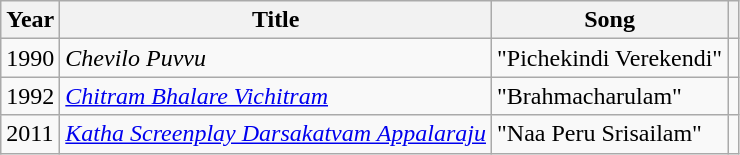<table class="wikitable sortable">
<tr>
<th scope="col">Year</th>
<th scope="col">Title</th>
<th scope="col">Song</th>
<th class="unsortable" scope="col"></th>
</tr>
<tr>
<td>1990</td>
<td><em>Chevilo Puvvu</em></td>
<td>"Pichekindi Verekendi"</td>
<td></td>
</tr>
<tr>
<td>1992</td>
<td><em><a href='#'>Chitram Bhalare Vichitram </a></em></td>
<td>"Brahmacharulam"</td>
<td></td>
</tr>
<tr>
<td>2011</td>
<td><em><a href='#'>Katha Screenplay Darsakatvam Appalaraju</a></em></td>
<td>"Naa Peru Srisailam"</td>
<td></td>
</tr>
</table>
